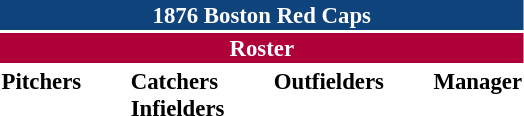<table class="toccolours" style="font-size: 95%;">
<tr>
<th colspan="10" style="background-color: #0f437c; color: #FFFFFF; text-align: center;">1876 Boston Red Caps</th>
</tr>
<tr>
<td colspan="10" style="background-color:#af0039; color: white; text-align: center;"><strong>Roster</strong></td>
</tr>
<tr>
<td valign="top"><strong>Pitchers</strong><br>


</td>
<td width="25px"></td>
<td valign="top"><strong>Catchers</strong><br>
<strong>Infielders</strong>




</td>
<td width="25px"></td>
<td valign="top"><strong>Outfielders</strong><br>





</td>
<td width="25px"></td>
<td valign="top"><strong>Manager</strong><br></td>
</tr>
</table>
